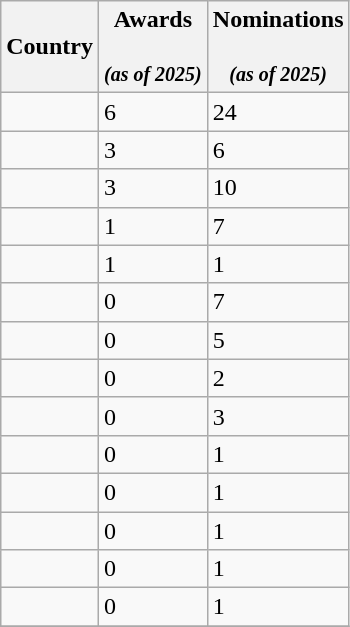<table class="wikitable">
<tr>
<th>Country</th>
<th>Awards<br><br><small><em>(as of 2025)</em></small></th>
<th>Nominations<br><br><small><em>(as of 2025)</em></small></th>
</tr>
<tr>
<td></td>
<td>6</td>
<td>24</td>
</tr>
<tr>
<td></td>
<td>3</td>
<td>6</td>
</tr>
<tr>
<td></td>
<td>3</td>
<td>10</td>
</tr>
<tr>
<td></td>
<td>1</td>
<td>7</td>
</tr>
<tr>
<td></td>
<td>1</td>
<td>1</td>
</tr>
<tr>
<td></td>
<td>0</td>
<td>7</td>
</tr>
<tr>
<td></td>
<td>0</td>
<td>5</td>
</tr>
<tr>
<td></td>
<td>0</td>
<td>2</td>
</tr>
<tr>
<td></td>
<td>0</td>
<td>3</td>
</tr>
<tr>
<td></td>
<td>0</td>
<td>1</td>
</tr>
<tr>
<td></td>
<td>0</td>
<td>1</td>
</tr>
<tr>
<td></td>
<td>0</td>
<td>1</td>
</tr>
<tr>
<td></td>
<td>0</td>
<td>1</td>
</tr>
<tr>
<td></td>
<td>0</td>
<td>1</td>
</tr>
<tr>
</tr>
</table>
